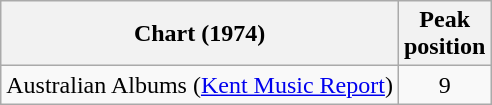<table class="wikitable">
<tr>
<th>Chart (1974)</th>
<th>Peak<br>position</th>
</tr>
<tr>
<td>Australian Albums (<a href='#'>Kent Music Report</a>)</td>
<td align="center">9</td>
</tr>
</table>
